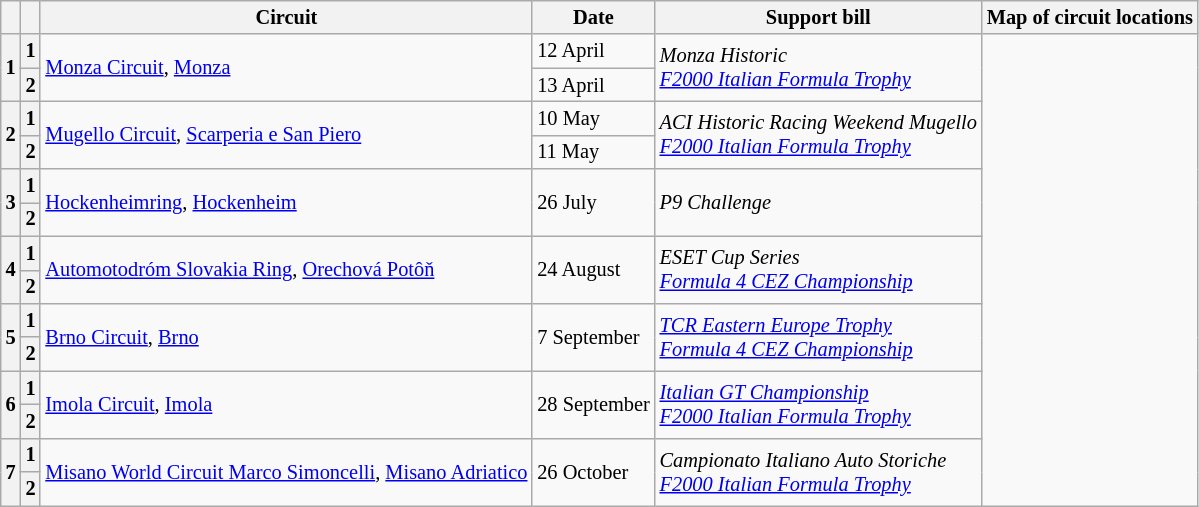<table class="wikitable" style="font-size: 85%">
<tr>
<th></th>
<th></th>
<th>Circuit</th>
<th>Date</th>
<th>Support bill</th>
<th>Map of circuit locations</th>
</tr>
<tr>
<th rowspan="2">1</th>
<th>1</th>
<td rowspan="2"> <a href='#'>Monza Circuit</a>, <a href='#'>Monza</a></td>
<td>12 April</td>
<td rowspan="2"><em>Monza Historic<br><a href='#'>F2000 Italian Formula Trophy</a></em></td>
<td rowspan="14"></td>
</tr>
<tr>
<th>2</th>
<td>13 April</td>
</tr>
<tr>
<th rowspan="2">2</th>
<th>1</th>
<td rowspan="2"> <a href='#'>Mugello Circuit</a>, <a href='#'>Scarperia e San Piero</a></td>
<td>10 May</td>
<td rowspan="2"><em>ACI Historic Racing Weekend Mugello<br><a href='#'>F2000 Italian Formula Trophy</a></em></td>
</tr>
<tr>
<th>2</th>
<td>11 May</td>
</tr>
<tr>
<th rowspan="2">3</th>
<th>1</th>
<td rowspan="2"> <a href='#'>Hockenheimring</a>, <a href='#'>Hockenheim</a></td>
<td rowspan="2">26 July</td>
<td rowspan="2"><em>P9 Challenge</em></td>
</tr>
<tr>
<th>2</th>
</tr>
<tr>
<th rowspan="2">4</th>
<th>1</th>
<td rowspan="2"> <a href='#'>Automotodróm Slovakia Ring</a>, <a href='#'>Orechová Potôň</a></td>
<td rowspan="2">24 August</td>
<td rowspan="2"><em>ESET Cup Series<br><a href='#'>Formula 4 CEZ Championship</a></em></td>
</tr>
<tr>
<th>2</th>
</tr>
<tr>
<th rowspan="2">5</th>
<th>1</th>
<td rowspan="2"> <a href='#'>Brno Circuit</a>, <a href='#'>Brno</a></td>
<td rowspan="2">7 September</td>
<td rowspan="2"><a href='#'><em>TCR Eastern Europe Trophy</em></a><br><em><a href='#'>Formula 4 CEZ Championship</a></em></td>
</tr>
<tr>
<th>2</th>
</tr>
<tr>
<th rowspan="2">6</th>
<th>1</th>
<td rowspan="2"> <a href='#'>Imola Circuit</a>, <a href='#'>Imola</a></td>
<td rowspan="2">28 September</td>
<td rowspan="2"><em><a href='#'>Italian GT Championship</a><br><a href='#'>F2000 Italian Formula Trophy</a></em></td>
</tr>
<tr>
<th>2</th>
</tr>
<tr>
<th rowspan="2">7</th>
<th>1</th>
<td rowspan="2"> <a href='#'>Misano World Circuit Marco Simoncelli</a>, <a href='#'>Misano Adriatico</a></td>
<td rowspan="2">26 October</td>
<td rowspan="2"><em>Campionato Italiano Auto Storiche<br><a href='#'>F2000 Italian Formula Trophy</a></em></td>
</tr>
<tr>
<th>2</th>
</tr>
</table>
